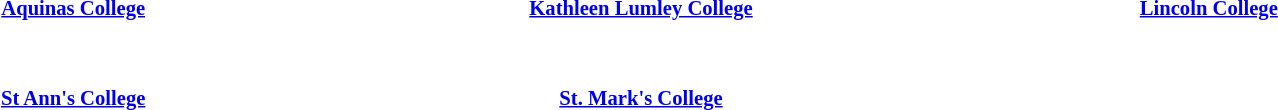<table class="toccolours" style="margin: 0 auto; width:90%; font-size: 0.86em">
<tr>
<th><a href='#'>Aquinas College</a></th>
<th><a href='#'>Kathleen Lumley College</a></th>
<th><a href='#'>Lincoln College</a></th>
</tr>
<tr>
<td style="width: 33%;"><br></td>
<td style="width: 33%;"><br></td>
<td style="width: 33%;"><br></td>
</tr>
<tr>
<td> </td>
</tr>
<tr>
<th><a href='#'>St Ann's College</a></th>
<th><a href='#'>St. Mark's College</a></th>
</tr>
<tr>
<td style="width: 33%;"><br></td>
<td style="width: 33%;"><br></td>
</tr>
<tr>
</tr>
</table>
